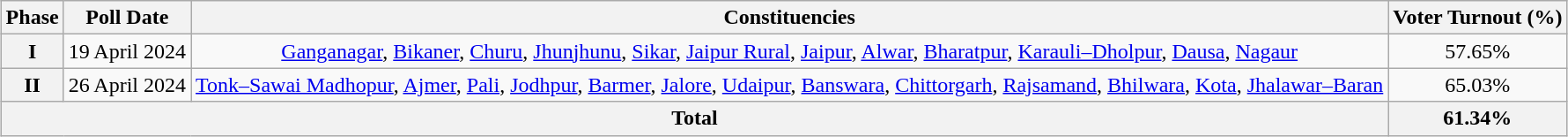<table class="wikitable" style="text-align:center;margin:auto;">
<tr>
<th>Phase</th>
<th>Poll Date</th>
<th>Constituencies</th>
<th>Voter Turnout (%)</th>
</tr>
<tr>
<th>I</th>
<td>19 April 2024</td>
<td><a href='#'>Ganganagar</a>, <a href='#'>Bikaner</a>, <a href='#'>Churu</a>, <a href='#'>Jhunjhunu</a>, <a href='#'>Sikar</a>, <a href='#'>Jaipur Rural</a>, <a href='#'>Jaipur</a>, <a href='#'>Alwar</a>, <a href='#'>Bharatpur</a>, <a href='#'>Karauli–Dholpur</a>, <a href='#'>Dausa</a>, <a href='#'>Nagaur</a></td>
<td>57.65%</td>
</tr>
<tr>
<th>II</th>
<td>26 April 2024</td>
<td><a href='#'>Tonk–Sawai Madhopur</a>, <a href='#'>Ajmer</a>, <a href='#'>Pali</a>, <a href='#'>Jodhpur</a>, <a href='#'>Barmer</a>, <a href='#'>Jalore</a>, <a href='#'>Udaipur</a>, <a href='#'>Banswara</a>, <a href='#'>Chittorgarh</a>, <a href='#'>Rajsamand</a>, <a href='#'>Bhilwara</a>, <a href='#'>Kota</a>, <a href='#'>Jhalawar–Baran</a></td>
<td>65.03%</td>
</tr>
<tr>
<th colspan="3">Total</th>
<th>61.34%</th>
</tr>
</table>
